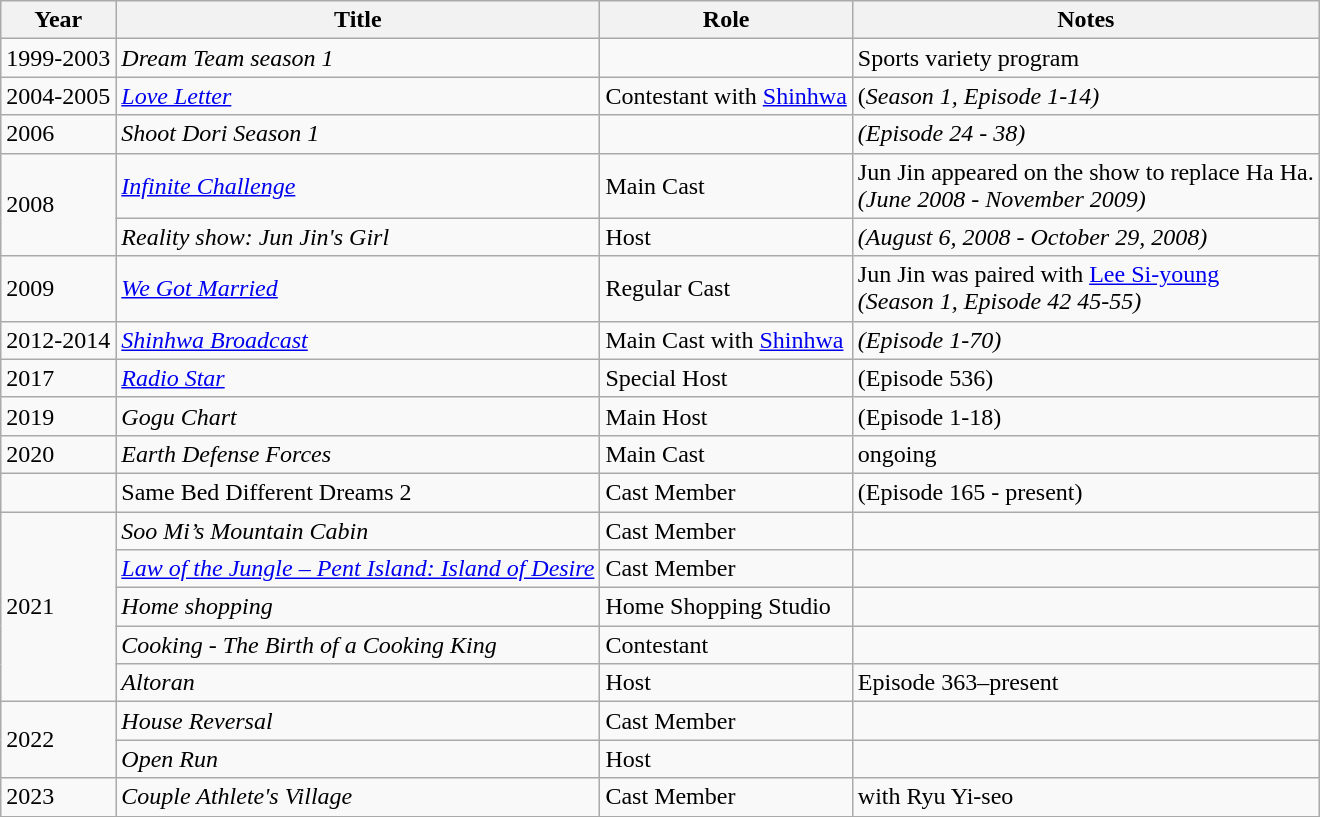<table class="wikitable">
<tr>
<th>Year</th>
<th>Title</th>
<th>Role</th>
<th>Notes</th>
</tr>
<tr>
<td>1999-2003</td>
<td><em>Dream Team season 1</em></td>
<td></td>
<td>Sports variety program</td>
</tr>
<tr>
<td>2004-2005</td>
<td><a href='#'><em>Love Letter</em></a></td>
<td>Contestant with <a href='#'>Shinhwa</a></td>
<td>(<em>Season 1, Episode 1-14)</em></td>
</tr>
<tr>
<td>2006</td>
<td><em>Shoot Dori Season 1</em></td>
<td></td>
<td><em>(Episode 24 - 38)</em></td>
</tr>
<tr>
<td rowspan="2">2008</td>
<td><em><a href='#'>Infinite Challenge</a></em></td>
<td>Main Cast</td>
<td>Jun Jin appeared on the show to replace Ha Ha.<br><em>(June 2008 - November 2009)</em></td>
</tr>
<tr>
<td><em>Reality show: Jun Jin's Girl</em></td>
<td>Host</td>
<td><em>(August 6, 2008 - October 29, 2008)</em></td>
</tr>
<tr>
<td>2009</td>
<td><em><a href='#'>We Got Married</a></em></td>
<td>Regular Cast</td>
<td>Jun Jin was paired with <a href='#'>Lee Si-young</a><br><em>(Season 1, Episode 42 45-55)</em></td>
</tr>
<tr>
<td>2012-2014</td>
<td><em><a href='#'>Shinhwa Broadcast</a></em></td>
<td>Main Cast with <a href='#'>Shinhwa</a></td>
<td><em>(Episode 1-70)</em></td>
</tr>
<tr>
<td>2017</td>
<td><em><a href='#'>Radio Star</a> </em></td>
<td>Special Host</td>
<td>(Episode 536)</td>
</tr>
<tr>
<td>2019</td>
<td><em>Gogu Chart </em></td>
<td>Main Host</td>
<td>(Episode 1-18)</td>
</tr>
<tr>
<td>2020</td>
<td><em>Earth Defense Forces </em></td>
<td>Main Cast</td>
<td>ongoing</td>
</tr>
<tr>
<td></td>
<td>Same Bed Different Dreams 2</td>
<td>Cast Member</td>
<td>(Episode 165 - present)</td>
</tr>
<tr>
<td rowspan="5">2021</td>
<td><em>Soo Mi’s Mountain Cabin</em></td>
<td>Cast Member</td>
<td></td>
</tr>
<tr>
<td><em><a href='#'>Law of the Jungle – Pent Island: Island of Desire</a></em></td>
<td>Cast Member</td>
<td></td>
</tr>
<tr>
<td><em>Home shopping</em></td>
<td>Home Shopping Studio</td>
<td></td>
</tr>
<tr>
<td><em>Cooking - The Birth of a Cooking King</em></td>
<td>Contestant</td>
<td></td>
</tr>
<tr>
<td><em>Altoran</em></td>
<td>Host</td>
<td>Episode 363–present</td>
</tr>
<tr>
<td rowspan=2>2022</td>
<td><em>House Reversal</em></td>
<td>Cast Member</td>
<td></td>
</tr>
<tr>
<td><em>Open Run</em></td>
<td>Host</td>
<td></td>
</tr>
<tr>
<td>2023</td>
<td><em>Couple Athlete's Village</em></td>
<td>Cast Member</td>
<td>with Ryu Yi-seo</td>
</tr>
<tr>
</tr>
</table>
